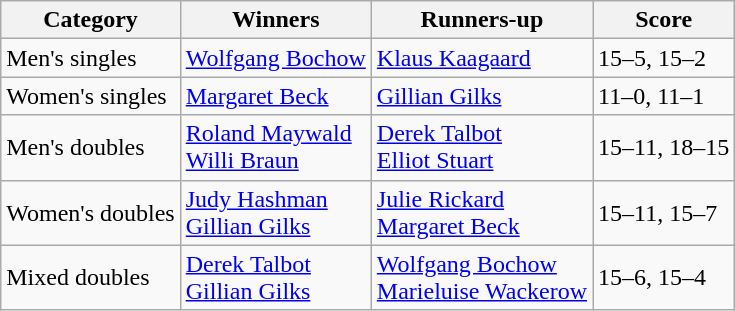<table class="wikitable">
<tr>
<th>Category</th>
<th>Winners</th>
<th>Runners-up</th>
<th>Score</th>
</tr>
<tr>
<td>Men's singles</td>
<td> <a href='#'>Wolfgang Bochow</a></td>
<td> <a href='#'>Klaus Kaagaard</a></td>
<td>15–5, 15–2</td>
</tr>
<tr>
<td>Women's singles</td>
<td> <a href='#'>Margaret Beck</a></td>
<td> <a href='#'>Gillian Gilks</a></td>
<td>11–0, 11–1</td>
</tr>
<tr>
<td>Men's doubles</td>
<td> <a href='#'>Roland Maywald</a><br> <a href='#'>Willi Braun</a></td>
<td> <a href='#'>Derek Talbot</a><br> <a href='#'>Elliot Stuart</a></td>
<td>15–11, 18–15</td>
</tr>
<tr>
<td>Women's doubles</td>
<td> <a href='#'>Judy Hashman</a><br> <a href='#'>Gillian Gilks</a></td>
<td> <a href='#'>Julie Rickard</a><br> <a href='#'>Margaret Beck</a></td>
<td>15–11, 15–7</td>
</tr>
<tr>
<td>Mixed doubles</td>
<td> <a href='#'>Derek Talbot</a><br> <a href='#'>Gillian Gilks</a></td>
<td> <a href='#'>Wolfgang Bochow</a><br> <a href='#'>Marieluise Wackerow</a></td>
<td>15–6, 15–4</td>
</tr>
</table>
